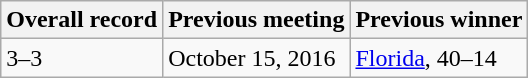<table class="wikitable">
<tr>
<th>Overall record</th>
<th>Previous meeting</th>
<th>Previous winner</th>
</tr>
<tr>
<td>3–3</td>
<td>October 15, 2016</td>
<td><a href='#'>Florida</a>, 40–14</td>
</tr>
</table>
